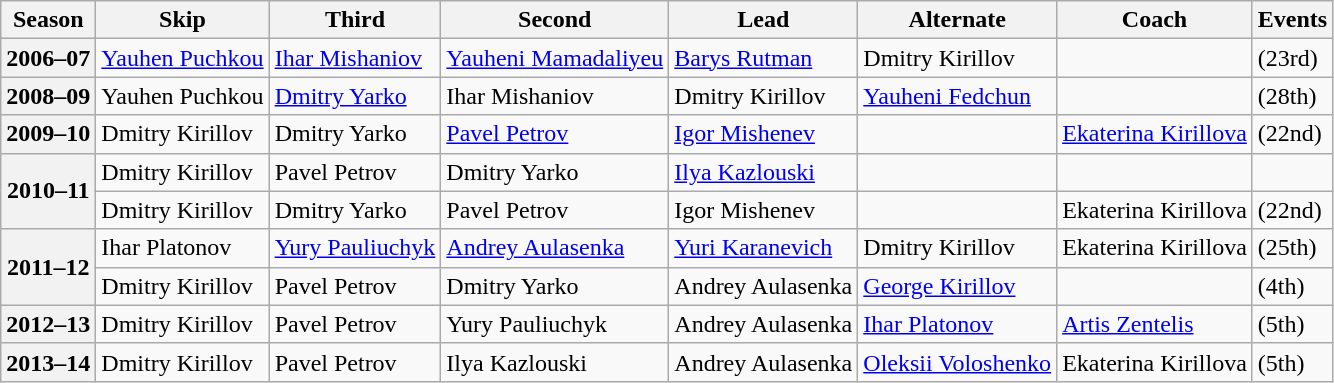<table class="wikitable">
<tr>
<th scope="col">Season</th>
<th scope="col">Skip</th>
<th scope="col">Third</th>
<th scope="col">Second</th>
<th scope="col">Lead</th>
<th scope="col">Alternate</th>
<th scope="col">Coach</th>
<th scope="col">Events</th>
</tr>
<tr>
<th scope="row">2006–07</th>
<td><a href='#'>Yauhen Puchkou</a></td>
<td><a href='#'>Ihar Mishaniov</a></td>
<td><a href='#'>Yauheni Mamadaliyeu</a></td>
<td><a href='#'>Barys Rutman</a></td>
<td>Dmitry Kirillov</td>
<td></td>
<td> (23rd)</td>
</tr>
<tr>
<th scope="row">2008–09</th>
<td>Yauhen Puchkou</td>
<td><a href='#'>Dmitry Yarko</a></td>
<td>Ihar Mishaniov</td>
<td>Dmitry Kirillov</td>
<td><a href='#'>Yauheni Fedchun</a></td>
<td></td>
<td> (28th)</td>
</tr>
<tr>
<th scope="row">2009–10</th>
<td>Dmitry Kirillov</td>
<td>Dmitry Yarko</td>
<td><a href='#'>Pavel Petrov</a></td>
<td><a href='#'>Igor Mishenev</a></td>
<td></td>
<td><a href='#'>Ekaterina Kirillova</a></td>
<td> (22nd)</td>
</tr>
<tr>
<th scope="row" rowspan=2>2010–11</th>
<td>Dmitry Kirillov</td>
<td>Pavel Petrov</td>
<td>Dmitry Yarko</td>
<td><a href='#'>Ilya Kazlouski</a></td>
<td></td>
<td></td>
<td> </td>
</tr>
<tr>
<td>Dmitry Kirillov</td>
<td>Dmitry Yarko</td>
<td>Pavel Petrov</td>
<td>Igor Mishenev</td>
<td></td>
<td>Ekaterina Kirillova</td>
<td> (22nd)</td>
</tr>
<tr>
<th scope="row" rowspan=2>2011–12</th>
<td>Ihar Platonov</td>
<td><a href='#'>Yury Pauliuchyk</a></td>
<td><a href='#'>Andrey Aulasenka</a></td>
<td><a href='#'>Yuri Karanevich</a></td>
<td>Dmitry Kirillov</td>
<td>Ekaterina Kirillova</td>
<td> (25th)</td>
</tr>
<tr>
<td>Dmitry Kirillov</td>
<td>Pavel Petrov</td>
<td>Dmitry Yarko</td>
<td>Andrey Aulasenka</td>
<td><a href='#'>George Kirillov</a></td>
<td></td>
<td> (4th)</td>
</tr>
<tr>
<th scope="row">2012–13</th>
<td>Dmitry Kirillov</td>
<td>Pavel Petrov</td>
<td>Yury Pauliuchyk</td>
<td>Andrey Aulasenka</td>
<td><a href='#'>Ihar Platonov</a></td>
<td><a href='#'>Artis Zentelis</a></td>
<td> (5th)</td>
</tr>
<tr>
<th scope="row">2013–14</th>
<td>Dmitry Kirillov</td>
<td>Pavel Petrov</td>
<td>Ilya Kazlouski</td>
<td>Andrey Aulasenka</td>
<td><a href='#'>Oleksii Voloshenko</a></td>
<td>Ekaterina Kirillova</td>
<td> (5th)</td>
</tr>
</table>
